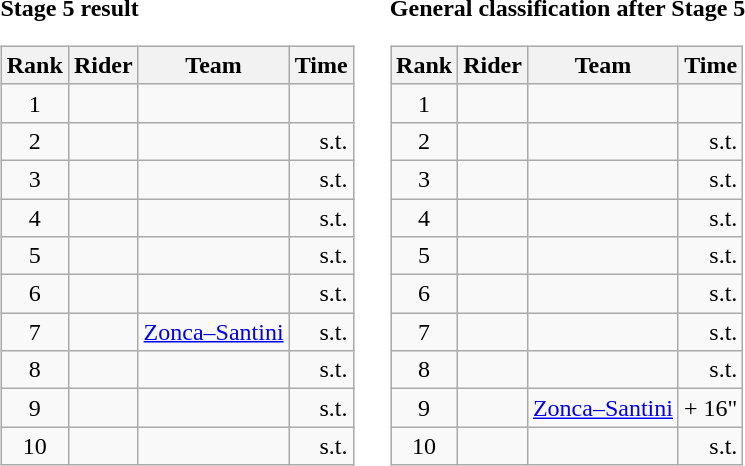<table>
<tr>
<td><strong>Stage 5 result</strong><br><table class="wikitable">
<tr>
<th scope="col">Rank</th>
<th scope="col">Rider</th>
<th scope="col">Team</th>
<th scope="col">Time</th>
</tr>
<tr>
<td style="text-align:center;">1</td>
<td></td>
<td></td>
<td style="text-align:right;"></td>
</tr>
<tr>
<td style="text-align:center;">2</td>
<td></td>
<td></td>
<td style="text-align:right;">s.t.</td>
</tr>
<tr>
<td style="text-align:center;">3</td>
<td></td>
<td></td>
<td style="text-align:right;">s.t.</td>
</tr>
<tr>
<td style="text-align:center;">4</td>
<td></td>
<td></td>
<td style="text-align:right;">s.t.</td>
</tr>
<tr>
<td style="text-align:center;">5</td>
<td></td>
<td></td>
<td style="text-align:right;">s.t.</td>
</tr>
<tr>
<td style="text-align:center;">6</td>
<td></td>
<td></td>
<td style="text-align:right;">s.t.</td>
</tr>
<tr>
<td style="text-align:center;">7</td>
<td></td>
<td><a href='#'>Zonca–Santini</a></td>
<td style="text-align:right;">s.t.</td>
</tr>
<tr>
<td style="text-align:center;">8</td>
<td></td>
<td></td>
<td style="text-align:right;">s.t.</td>
</tr>
<tr>
<td style="text-align:center;">9</td>
<td></td>
<td></td>
<td style="text-align:right;">s.t.</td>
</tr>
<tr>
<td style="text-align:center;">10</td>
<td></td>
<td></td>
<td style="text-align:right;">s.t.</td>
</tr>
</table>
</td>
<td></td>
<td><strong>General classification after Stage 5</strong><br><table class="wikitable">
<tr>
<th scope="col">Rank</th>
<th scope="col">Rider</th>
<th scope="col">Team</th>
<th scope="col">Time</th>
</tr>
<tr>
<td style="text-align:center;">1</td>
<td></td>
<td></td>
<td style="text-align:right;"></td>
</tr>
<tr>
<td style="text-align:center;">2</td>
<td></td>
<td></td>
<td style="text-align:right;">s.t.</td>
</tr>
<tr>
<td style="text-align:center;">3</td>
<td></td>
<td></td>
<td style="text-align:right;">s.t.</td>
</tr>
<tr>
<td style="text-align:center;">4</td>
<td></td>
<td></td>
<td style="text-align:right;">s.t.</td>
</tr>
<tr>
<td style="text-align:center;">5</td>
<td></td>
<td></td>
<td style="text-align:right;">s.t.</td>
</tr>
<tr>
<td style="text-align:center;">6</td>
<td></td>
<td></td>
<td style="text-align:right;">s.t.</td>
</tr>
<tr>
<td style="text-align:center;">7</td>
<td></td>
<td></td>
<td style="text-align:right;">s.t.</td>
</tr>
<tr>
<td style="text-align:center;">8</td>
<td></td>
<td></td>
<td style="text-align:right;">s.t.</td>
</tr>
<tr>
<td style="text-align:center;">9</td>
<td></td>
<td><a href='#'>Zonca–Santini</a></td>
<td style="text-align:right;">+ 16"</td>
</tr>
<tr>
<td style="text-align:center;">10</td>
<td></td>
<td></td>
<td style="text-align:right;">s.t.</td>
</tr>
</table>
</td>
</tr>
</table>
